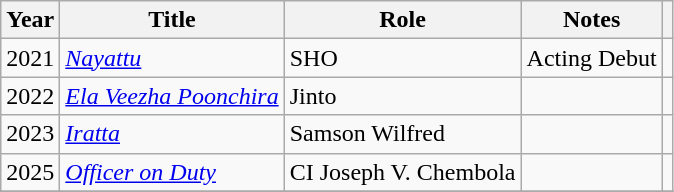<table class="wikitable sortable">
<tr>
<th>Year</th>
<th>Title</th>
<th>Role</th>
<th>Notes</th>
<th></th>
</tr>
<tr>
<td>2021</td>
<td><em><a href='#'>Nayattu</a></em></td>
<td>SHO</td>
<td>Acting Debut</td>
<td></td>
</tr>
<tr>
<td>2022</td>
<td><em><a href='#'>Ela Veezha Poonchira</a></em></td>
<td>Jinto</td>
<td></td>
<td></td>
</tr>
<tr>
<td>2023</td>
<td><em><a href='#'>Iratta</a></em></td>
<td>Samson Wilfred</td>
<td></td>
<td></td>
</tr>
<tr>
<td>2025</td>
<td><em><a href='#'>Officer on Duty</a></em></td>
<td>CI Joseph V. Chembola</td>
<td></td>
<td></td>
</tr>
<tr>
</tr>
</table>
